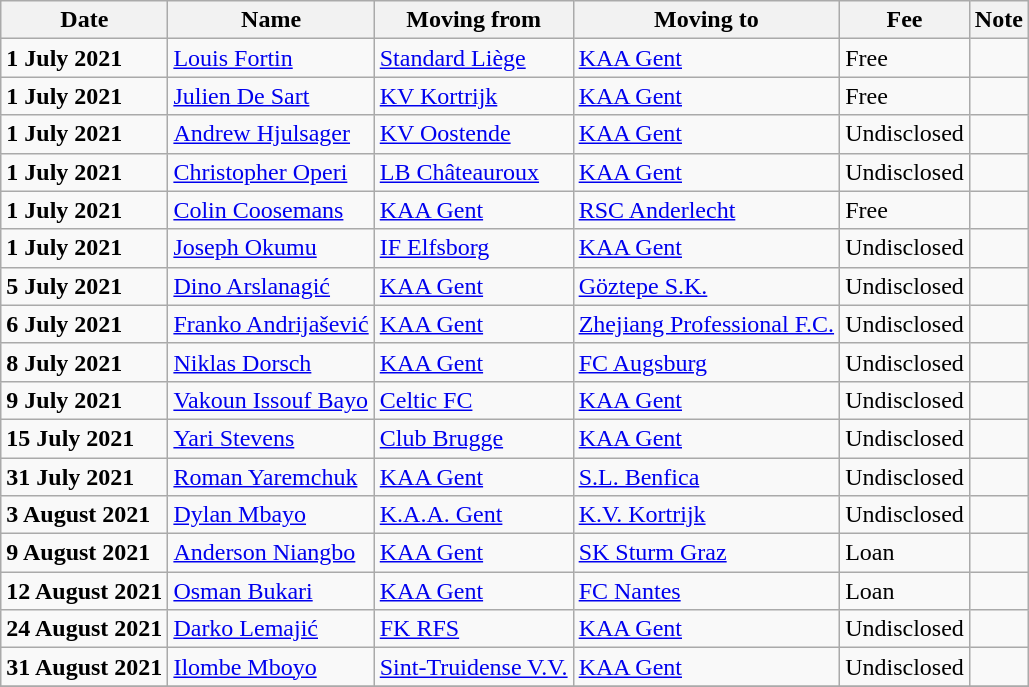<table class="wikitable sortable">
<tr>
<th>Date</th>
<th>Name</th>
<th>Moving from</th>
<th>Moving to</th>
<th>Fee</th>
<th>Note</th>
</tr>
<tr>
<td><strong>1 July 2021</strong></td>
<td><a href='#'>Louis Fortin</a></td>
<td><a href='#'>Standard Liège</a></td>
<td><a href='#'>KAA Gent</a></td>
<td>Free</td>
<td></td>
</tr>
<tr>
<td><strong>1 July 2021</strong></td>
<td><a href='#'>Julien De Sart</a></td>
<td><a href='#'>KV Kortrijk</a></td>
<td><a href='#'>KAA Gent</a></td>
<td>Free</td>
<td></td>
</tr>
<tr>
<td><strong>1 July 2021</strong></td>
<td> <a href='#'>Andrew Hjulsager</a></td>
<td><a href='#'>KV Oostende</a></td>
<td><a href='#'>KAA Gent</a></td>
<td>Undisclosed</td>
<td></td>
</tr>
<tr>
<td><strong>1 July 2021</strong></td>
<td> <a href='#'>Christopher Operi</a></td>
<td> <a href='#'>LB Châteauroux</a></td>
<td><a href='#'>KAA Gent</a></td>
<td>Undisclosed</td>
<td></td>
</tr>
<tr>
<td><strong>1 July 2021</strong></td>
<td><a href='#'>Colin Coosemans</a></td>
<td><a href='#'>KAA Gent</a></td>
<td><a href='#'>RSC Anderlecht</a></td>
<td>Free</td>
<td></td>
</tr>
<tr>
<td><strong>1 July 2021</strong></td>
<td> <a href='#'>Joseph Okumu</a></td>
<td> <a href='#'>IF Elfsborg</a></td>
<td><a href='#'>KAA Gent</a></td>
<td>Undisclosed</td>
<td></td>
</tr>
<tr>
<td><strong>5 July 2021</strong></td>
<td><a href='#'>Dino Arslanagić</a></td>
<td><a href='#'>KAA Gent</a></td>
<td> <a href='#'>Göztepe S.K.</a></td>
<td>Undisclosed</td>
<td></td>
</tr>
<tr>
<td><strong>6 July 2021</strong></td>
<td> <a href='#'>Franko Andrijašević</a></td>
<td><a href='#'>KAA Gent</a></td>
<td> <a href='#'>Zhejiang Professional F.C.</a></td>
<td>Undisclosed</td>
<td></td>
</tr>
<tr>
<td><strong>8 July 2021</strong></td>
<td> <a href='#'>Niklas Dorsch</a></td>
<td><a href='#'>KAA Gent</a></td>
<td> <a href='#'>FC Augsburg</a></td>
<td>Undisclosed</td>
<td></td>
</tr>
<tr>
<td><strong>9 July 2021</strong></td>
<td> <a href='#'>Vakoun Issouf Bayo</a></td>
<td> <a href='#'>Celtic FC</a></td>
<td><a href='#'>KAA Gent</a></td>
<td>Undisclosed</td>
<td></td>
</tr>
<tr>
<td><strong>15 July 2021</strong></td>
<td><a href='#'>Yari Stevens</a></td>
<td><a href='#'>Club Brugge</a></td>
<td><a href='#'>KAA Gent</a></td>
<td>Undisclosed</td>
<td></td>
</tr>
<tr>
<td><strong>31 July 2021</strong></td>
<td> <a href='#'>Roman Yaremchuk</a></td>
<td><a href='#'>KAA Gent</a></td>
<td> <a href='#'>S.L. Benfica</a></td>
<td>Undisclosed</td>
<td></td>
</tr>
<tr>
<td><strong>3 August 2021</strong></td>
<td><a href='#'>Dylan Mbayo</a></td>
<td><a href='#'>K.A.A. Gent</a></td>
<td><a href='#'>K.V. Kortrijk</a></td>
<td>Undisclosed</td>
<td></td>
</tr>
<tr>
<td><strong>9 August 2021</strong></td>
<td> <a href='#'>Anderson Niangbo</a></td>
<td><a href='#'>KAA Gent</a></td>
<td> <a href='#'>SK Sturm Graz</a></td>
<td>Loan</td>
<td></td>
</tr>
<tr>
<td><strong>12 August 2021</strong></td>
<td> <a href='#'>Osman Bukari</a></td>
<td><a href='#'>KAA Gent</a></td>
<td> <a href='#'>FC Nantes</a></td>
<td>Loan</td>
<td></td>
</tr>
<tr>
<td><strong>24 August 2021</strong></td>
<td> <a href='#'>Darko Lemajić</a></td>
<td> <a href='#'>FK RFS</a></td>
<td><a href='#'>KAA Gent</a></td>
<td>Undisclosed</td>
<td></td>
</tr>
<tr>
<td><strong>31 August 2021</strong></td>
<td><a href='#'>Ilombe Mboyo</a></td>
<td><a href='#'>Sint-Truidense V.V.</a></td>
<td><a href='#'>KAA Gent</a></td>
<td>Undisclosed</td>
<td></td>
</tr>
<tr>
</tr>
</table>
